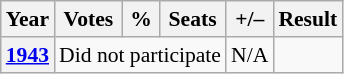<table class="wikitable" style="text-align:center; font-size:90%">
<tr>
<th>Year</th>
<th>Votes</th>
<th>%</th>
<th>Seats</th>
<th>+/–</th>
<th>Result</th>
</tr>
<tr>
<th><a href='#'>1943</a></th>
<td colspan=3>Did not participate</td>
<td>N/A</td>
<td></td>
</tr>
</table>
